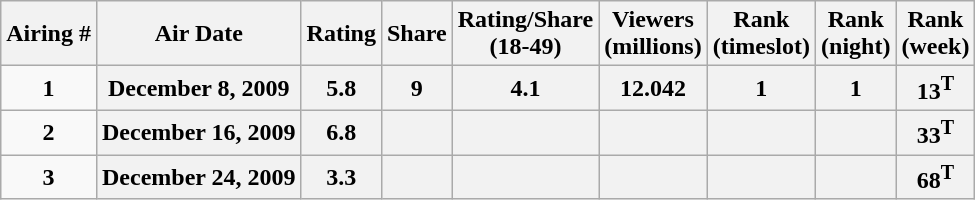<table class="wikitable sortable">
<tr>
<th>Airing #</th>
<th>Air Date</th>
<th>Rating</th>
<th>Share</th>
<th>Rating/Share<br>(18-49)</th>
<th>Viewers<br>(millions)</th>
<th>Rank<br>(timeslot)</th>
<th>Rank<br>(night)</th>
<th>Rank<br>(week)</th>
</tr>
<tr>
<td style="text-align:center"><strong>1</strong></td>
<th style="text-align:center">December 8, 2009</th>
<th style="text-align:center">5.8</th>
<th style="text-align:center">9</th>
<th style="text-align:center">4.1</th>
<th style="text-align:center">12.042</th>
<th style="text-align:center">1</th>
<th style="text-align:center">1</th>
<th style="text-align:center">13<sup>T</sup></th>
</tr>
<tr>
<td style="text-align:center"><strong>2</strong></td>
<th style="text-align:center">December 16, 2009</th>
<th style="text-align:center">6.8</th>
<th style="text-align:center"></th>
<th style="text-align:center"></th>
<th style="text-align:center"></th>
<th style="text-align:center"></th>
<th style="text-align:center"></th>
<th style="text-align:center">33<sup>T</sup></th>
</tr>
<tr>
<td style="text-align:center"><strong>3</strong></td>
<th style="text-align:center">December 24, 2009</th>
<th style="text-align:center">3.3</th>
<th style="text-align:center"></th>
<th style="text-align:center"></th>
<th style="text-align:center"></th>
<th style="text-align:center"></th>
<th style="text-align:center"></th>
<th style="text-align:center">68<sup>T</sup></th>
</tr>
</table>
